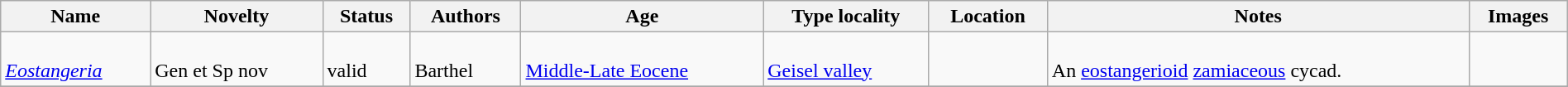<table class="wikitable sortable" align="center" width="100%">
<tr>
<th>Name</th>
<th>Novelty</th>
<th>Status</th>
<th>Authors</th>
<th>Age</th>
<th>Type locality</th>
<th>Location</th>
<th>Notes</th>
<th>Images</th>
</tr>
<tr>
<td><br><em><a href='#'>Eostangeria</a></em></td>
<td><br>Gen et Sp nov</td>
<td><br>valid</td>
<td><br>Barthel</td>
<td><br><a href='#'>Middle-Late Eocene</a></td>
<td><br><a href='#'>Geisel valley</a></td>
<td><br></td>
<td><br>An <a href='#'>eostangerioid</a> <a href='#'>zamiaceous</a> cycad.</td>
<td></td>
</tr>
<tr>
</tr>
</table>
